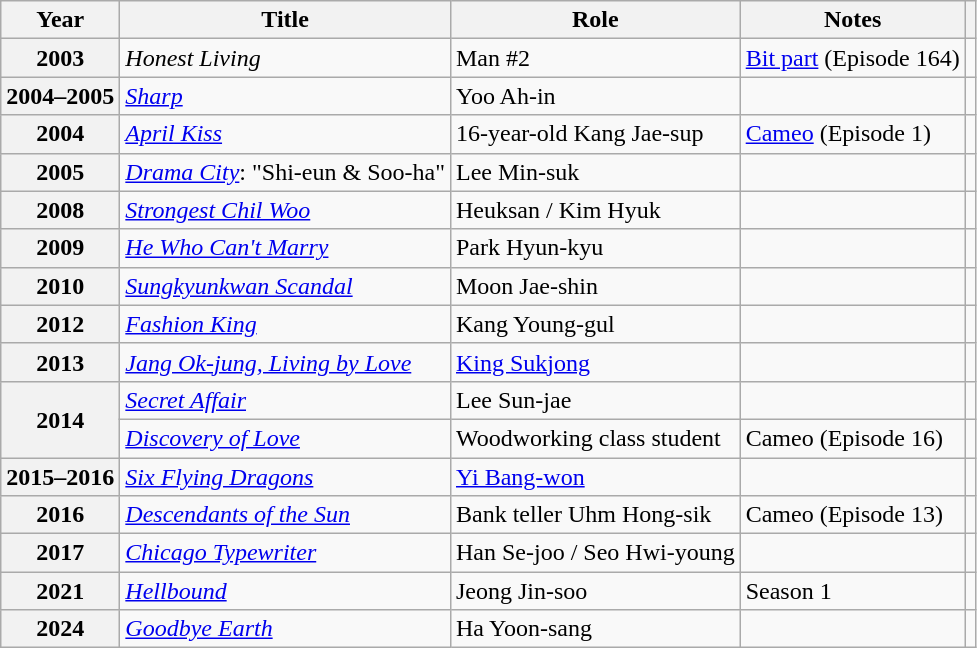<table class="wikitable plainrowheaders sortable">
<tr>
<th scope="col">Year</th>
<th scope="col">Title</th>
<th scope="col">Role</th>
<th scope="col" class="unsortable">Notes</th>
<th scope="col" class="unsortable"></th>
</tr>
<tr>
<th scope="row">2003</th>
<td><em>Honest Living</em></td>
<td>Man #2</td>
<td><a href='#'>Bit part</a> (Episode 164)</td>
<td style="text-align:center"></td>
</tr>
<tr>
<th scope="row">2004–2005</th>
<td><em><a href='#'>Sharp</a></em></td>
<td>Yoo Ah-in</td>
<td></td>
<td style="text-align:center"></td>
</tr>
<tr>
<th scope="row">2004</th>
<td><em><a href='#'>April Kiss</a></em></td>
<td>16-year-old Kang Jae-sup</td>
<td><a href='#'>Cameo</a> (Episode 1)</td>
<td style="text-align:center"></td>
</tr>
<tr>
<th scope="row">2005</th>
<td><em><a href='#'>Drama City</a></em>: "Shi-eun & Soo-ha"</td>
<td>Lee Min-suk</td>
<td></td>
<td style="text-align:center"></td>
</tr>
<tr>
<th scope="row">2008</th>
<td><em><a href='#'>Strongest Chil Woo</a></em></td>
<td>Heuksan / Kim Hyuk</td>
<td></td>
<td style="text-align:center"></td>
</tr>
<tr>
<th scope="row">2009</th>
<td><em><a href='#'>He Who Can't Marry</a></em></td>
<td>Park Hyun-kyu</td>
<td></td>
<td style="text-align:center"></td>
</tr>
<tr>
<th scope="row">2010</th>
<td><em><a href='#'>Sungkyunkwan Scandal</a></em></td>
<td>Moon Jae-shin</td>
<td></td>
<td style="text-align:center"></td>
</tr>
<tr>
<th scope="row">2012</th>
<td><em><a href='#'>Fashion King</a></em></td>
<td>Kang Young-gul</td>
<td></td>
<td style="text-align:center"></td>
</tr>
<tr>
<th scope="row">2013</th>
<td><em><a href='#'>Jang Ok-jung, Living by Love</a></em></td>
<td><a href='#'>King Sukjong</a></td>
<td></td>
<td style="text-align:center"></td>
</tr>
<tr>
<th scope="row" rowspan="2">2014</th>
<td><em><a href='#'>Secret Affair</a></em></td>
<td>Lee Sun-jae</td>
<td></td>
<td style="text-align:center"></td>
</tr>
<tr>
<td><em><a href='#'>Discovery of Love</a></em></td>
<td>Woodworking class student</td>
<td>Cameo (Episode 16)</td>
<td style="text-align:center"></td>
</tr>
<tr>
<th scope="row">2015–2016</th>
<td><em><a href='#'>Six Flying Dragons</a></em></td>
<td><a href='#'>Yi Bang-won</a></td>
<td></td>
<td style="text-align:center"></td>
</tr>
<tr>
<th scope="row">2016</th>
<td><em><a href='#'>Descendants of the Sun</a></em></td>
<td>Bank teller Uhm Hong-sik</td>
<td>Cameo (Episode 13)</td>
<td style="text-align:center"></td>
</tr>
<tr>
<th scope="row">2017</th>
<td><em><a href='#'>Chicago Typewriter</a></em></td>
<td>Han Se-joo / Seo Hwi-young</td>
<td></td>
<td style="text-align:center"></td>
</tr>
<tr>
<th scope="row">2021</th>
<td><em><a href='#'>Hellbound</a></em></td>
<td>Jeong Jin-soo</td>
<td>Season 1</td>
<td style="text-align:center"></td>
</tr>
<tr>
<th scope="row">2024</th>
<td><em><a href='#'>Goodbye Earth</a></em></td>
<td>Ha Yoon-sang</td>
<td></td>
<td style="text-align:center"></td>
</tr>
</table>
